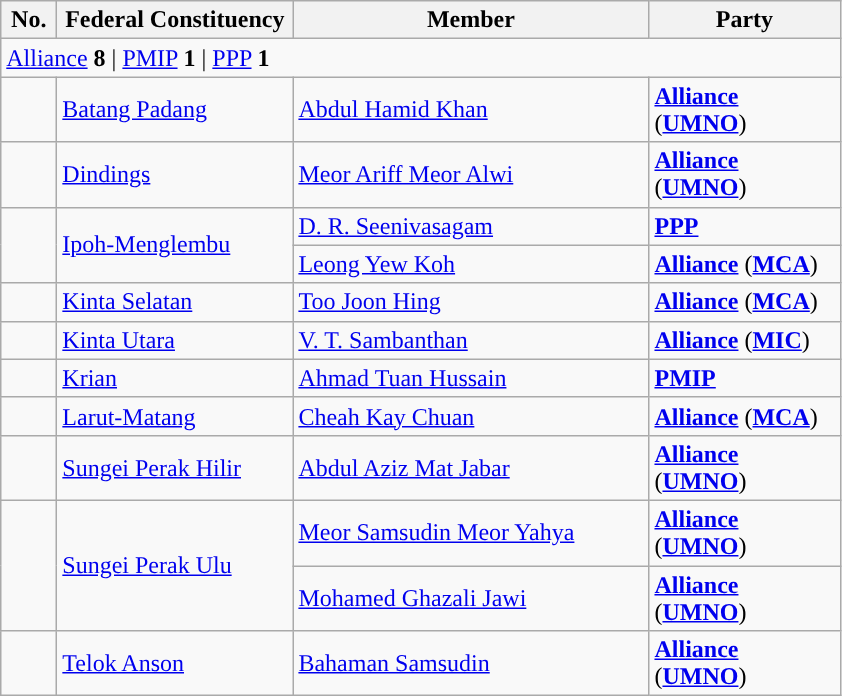<table class="wikitable sortable">
<tr>
<th style="width:30px;">No.</th>
<th style="width:150px;">Federal Constituency</th>
<th style="width:230px;">Member</th>
<th style="width:120px;">Party</th>
</tr>
<tr>
<td colspan="4"><a href='#'>Alliance</a> <strong>8</strong> | <a href='#'>PMIP</a> <strong>1</strong> | <a href='#'>PPP</a> <strong>1</strong></td>
</tr>
<tr>
<td></td>
<td><a href='#'>Batang Padang</a></td>
<td><a href='#'>Abdul Hamid Khan</a></td>
<td><strong><a href='#'>Alliance</a></strong> (<strong><a href='#'>UMNO</a></strong>)</td>
</tr>
<tr>
<td></td>
<td><a href='#'>Dindings</a></td>
<td><a href='#'>Meor Ariff Meor Alwi</a></td>
<td><strong><a href='#'>Alliance</a></strong> (<strong><a href='#'>UMNO</a></strong>)</td>
</tr>
<tr>
<td rowspan=2></td>
<td rowspan=2><a href='#'>Ipoh-Menglembu</a></td>
<td><a href='#'>D. R. Seenivasagam</a> </td>
<td><strong><a href='#'>PPP</a></strong></td>
</tr>
<tr>
<td><a href='#'>Leong Yew Koh</a> </td>
<td><strong><a href='#'>Alliance</a></strong> (<strong><a href='#'>MCA</a></strong>)</td>
</tr>
<tr>
<td></td>
<td><a href='#'>Kinta Selatan</a></td>
<td><a href='#'>Too Joon Hing</a></td>
<td><strong><a href='#'>Alliance</a></strong> (<strong><a href='#'>MCA</a></strong>)</td>
</tr>
<tr>
<td></td>
<td><a href='#'>Kinta Utara</a></td>
<td><a href='#'>V. T. Sambanthan</a></td>
<td><strong><a href='#'>Alliance</a></strong> (<strong><a href='#'>MIC</a></strong>)</td>
</tr>
<tr>
<td></td>
<td><a href='#'>Krian</a></td>
<td><a href='#'>Ahmad Tuan Hussain</a></td>
<td><strong><a href='#'>PMIP</a></strong></td>
</tr>
<tr>
<td></td>
<td><a href='#'>Larut-Matang</a></td>
<td><a href='#'>Cheah Kay Chuan</a></td>
<td><strong><a href='#'>Alliance</a></strong> (<strong><a href='#'>MCA</a></strong>)</td>
</tr>
<tr>
<td></td>
<td><a href='#'>Sungei Perak Hilir</a></td>
<td><a href='#'>Abdul Aziz Mat Jabar</a></td>
<td><strong><a href='#'>Alliance</a></strong> (<strong><a href='#'>UMNO</a></strong>)</td>
</tr>
<tr>
<td rowspan=2></td>
<td rowspan=2><a href='#'>Sungei Perak Ulu</a></td>
<td><a href='#'>Meor Samsudin Meor Yahya</a> </td>
<td><strong><a href='#'>Alliance</a></strong> (<strong><a href='#'>UMNO</a></strong>)</td>
</tr>
<tr>
<td><a href='#'>Mohamed Ghazali Jawi</a> </td>
<td><strong><a href='#'>Alliance</a></strong> (<strong><a href='#'>UMNO</a></strong>)</td>
</tr>
<tr>
<td></td>
<td><a href='#'>Telok Anson</a></td>
<td><a href='#'>Bahaman Samsudin</a></td>
<td><strong><a href='#'>Alliance</a></strong> (<strong><a href='#'>UMNO</a></strong>)</td>
</tr>
</table>
